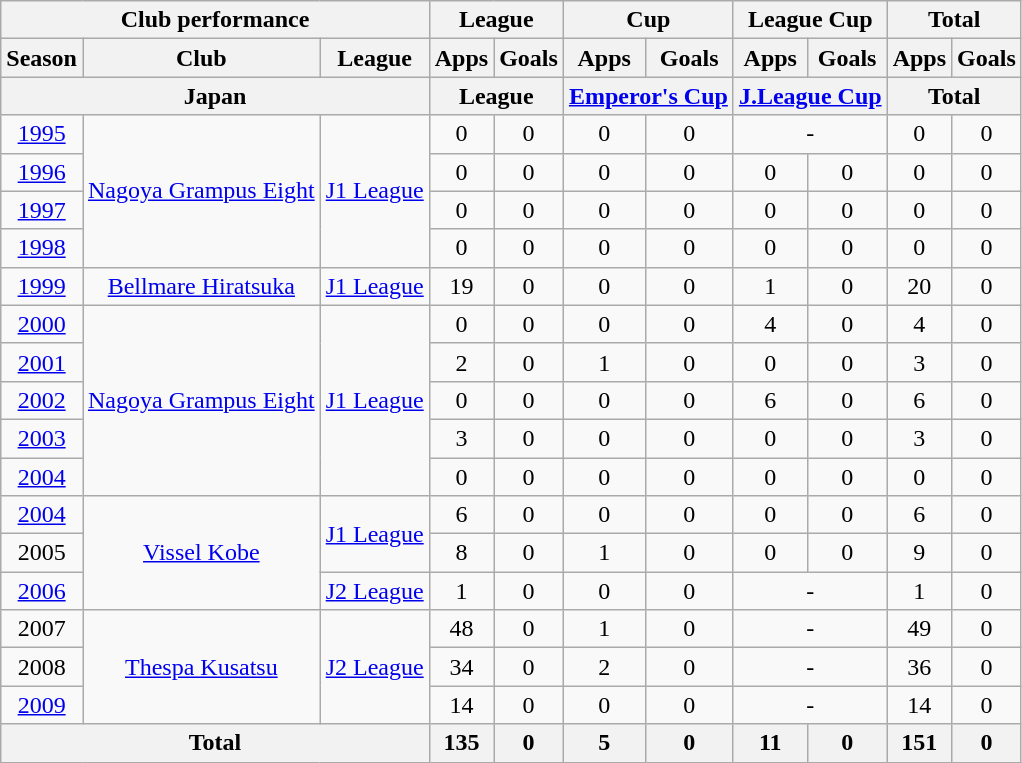<table class="wikitable" style="text-align:center;">
<tr>
<th colspan=3>Club performance</th>
<th colspan=2>League</th>
<th colspan=2>Cup</th>
<th colspan=2>League Cup</th>
<th colspan=2>Total</th>
</tr>
<tr>
<th>Season</th>
<th>Club</th>
<th>League</th>
<th>Apps</th>
<th>Goals</th>
<th>Apps</th>
<th>Goals</th>
<th>Apps</th>
<th>Goals</th>
<th>Apps</th>
<th>Goals</th>
</tr>
<tr>
<th colspan=3>Japan</th>
<th colspan=2>League</th>
<th colspan=2><a href='#'>Emperor's Cup</a></th>
<th colspan=2><a href='#'>J.League Cup</a></th>
<th colspan=2>Total</th>
</tr>
<tr>
<td><a href='#'>1995</a></td>
<td rowspan="4"><a href='#'>Nagoya Grampus Eight</a></td>
<td rowspan="4"><a href='#'>J1 League</a></td>
<td>0</td>
<td>0</td>
<td>0</td>
<td>0</td>
<td colspan="2">-</td>
<td>0</td>
<td>0</td>
</tr>
<tr>
<td><a href='#'>1996</a></td>
<td>0</td>
<td>0</td>
<td>0</td>
<td>0</td>
<td>0</td>
<td>0</td>
<td>0</td>
<td>0</td>
</tr>
<tr>
<td><a href='#'>1997</a></td>
<td>0</td>
<td>0</td>
<td>0</td>
<td>0</td>
<td>0</td>
<td>0</td>
<td>0</td>
<td>0</td>
</tr>
<tr>
<td><a href='#'>1998</a></td>
<td>0</td>
<td>0</td>
<td>0</td>
<td>0</td>
<td>0</td>
<td>0</td>
<td>0</td>
<td>0</td>
</tr>
<tr>
<td><a href='#'>1999</a></td>
<td><a href='#'>Bellmare Hiratsuka</a></td>
<td><a href='#'>J1 League</a></td>
<td>19</td>
<td>0</td>
<td>0</td>
<td>0</td>
<td>1</td>
<td>0</td>
<td>20</td>
<td>0</td>
</tr>
<tr>
<td><a href='#'>2000</a></td>
<td rowspan="5"><a href='#'>Nagoya Grampus Eight</a></td>
<td rowspan="5"><a href='#'>J1 League</a></td>
<td>0</td>
<td>0</td>
<td>0</td>
<td>0</td>
<td>4</td>
<td>0</td>
<td>4</td>
<td>0</td>
</tr>
<tr>
<td><a href='#'>2001</a></td>
<td>2</td>
<td>0</td>
<td>1</td>
<td>0</td>
<td>0</td>
<td>0</td>
<td>3</td>
<td>0</td>
</tr>
<tr>
<td><a href='#'>2002</a></td>
<td>0</td>
<td>0</td>
<td>0</td>
<td>0</td>
<td>6</td>
<td>0</td>
<td>6</td>
<td>0</td>
</tr>
<tr>
<td><a href='#'>2003</a></td>
<td>3</td>
<td>0</td>
<td>0</td>
<td>0</td>
<td>0</td>
<td>0</td>
<td>3</td>
<td>0</td>
</tr>
<tr>
<td><a href='#'>2004</a></td>
<td>0</td>
<td>0</td>
<td>0</td>
<td>0</td>
<td>0</td>
<td>0</td>
<td>0</td>
<td>0</td>
</tr>
<tr>
<td><a href='#'>2004</a></td>
<td rowspan="3"><a href='#'>Vissel Kobe</a></td>
<td rowspan="2"><a href='#'>J1 League</a></td>
<td>6</td>
<td>0</td>
<td>0</td>
<td>0</td>
<td>0</td>
<td>0</td>
<td>6</td>
<td>0</td>
</tr>
<tr>
<td>2005</td>
<td>8</td>
<td>0</td>
<td>1</td>
<td>0</td>
<td>0</td>
<td>0</td>
<td>9</td>
<td>0</td>
</tr>
<tr>
<td><a href='#'>2006</a></td>
<td><a href='#'>J2 League</a></td>
<td>1</td>
<td>0</td>
<td>0</td>
<td>0</td>
<td colspan="2">-</td>
<td>1</td>
<td>0</td>
</tr>
<tr>
<td>2007</td>
<td rowspan="3"><a href='#'>Thespa Kusatsu</a></td>
<td rowspan="3"><a href='#'>J2 League</a></td>
<td>48</td>
<td>0</td>
<td>1</td>
<td>0</td>
<td colspan="2">-</td>
<td>49</td>
<td>0</td>
</tr>
<tr>
<td>2008</td>
<td>34</td>
<td>0</td>
<td>2</td>
<td>0</td>
<td colspan="2">-</td>
<td>36</td>
<td>0</td>
</tr>
<tr>
<td><a href='#'>2009</a></td>
<td>14</td>
<td>0</td>
<td>0</td>
<td>0</td>
<td colspan="2">-</td>
<td>14</td>
<td>0</td>
</tr>
<tr>
<th colspan=3>Total</th>
<th>135</th>
<th>0</th>
<th>5</th>
<th>0</th>
<th>11</th>
<th>0</th>
<th>151</th>
<th>0</th>
</tr>
</table>
